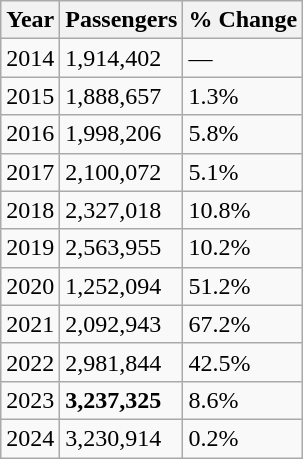<table class="wikitable">
<tr>
<th>Year</th>
<th>Passengers</th>
<th>% Change</th>
</tr>
<tr>
<td>2014</td>
<td>1,914,402</td>
<td>—</td>
</tr>
<tr>
<td>2015</td>
<td>1,888,657</td>
<td>1.3%</td>
</tr>
<tr>
<td>2016</td>
<td>1,998,206</td>
<td>5.8%</td>
</tr>
<tr>
<td>2017</td>
<td>2,100,072</td>
<td>5.1%</td>
</tr>
<tr>
<td>2018</td>
<td>2,327,018</td>
<td>10.8%</td>
</tr>
<tr>
<td>2019</td>
<td>2,563,955</td>
<td>10.2%</td>
</tr>
<tr>
<td>2020</td>
<td>1,252,094</td>
<td>51.2%</td>
</tr>
<tr>
<td>2021</td>
<td>2,092,943</td>
<td>67.2%</td>
</tr>
<tr>
<td>2022</td>
<td>2,981,844</td>
<td>42.5%</td>
</tr>
<tr>
<td>2023</td>
<td><strong>3,237,325</strong></td>
<td>8.6%</td>
</tr>
<tr>
<td>2024</td>
<td>3,230,914</td>
<td>0.2%</td>
</tr>
</table>
